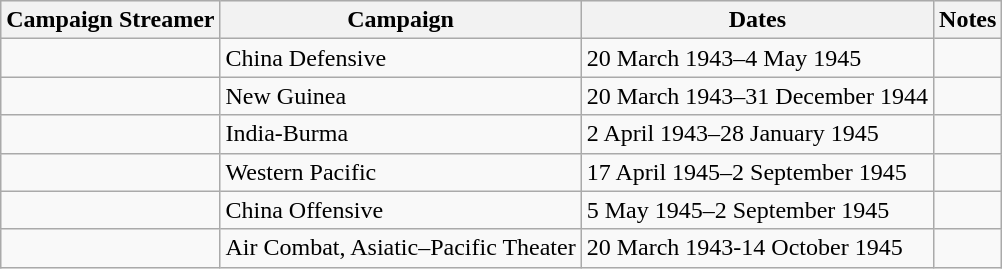<table class="wikitable">
<tr style="background:#efefef;">
<th>Campaign Streamer</th>
<th>Campaign</th>
<th>Dates</th>
<th>Notes</th>
</tr>
<tr>
<td></td>
<td>China Defensive</td>
<td>20 March 1943–4 May 1945</td>
<td></td>
</tr>
<tr>
<td></td>
<td>New Guinea</td>
<td>20 March 1943–31 December 1944</td>
<td></td>
</tr>
<tr>
<td></td>
<td>India-Burma</td>
<td>2 April 1943–28 January 1945</td>
<td></td>
</tr>
<tr>
<td></td>
<td>Western Pacific</td>
<td>17 April 1945–2 September 1945</td>
<td></td>
</tr>
<tr>
<td></td>
<td>China Offensive</td>
<td>5 May 1945–2 September 1945</td>
<td></td>
</tr>
<tr>
<td></td>
<td>Air Combat, Asiatic–Pacific Theater</td>
<td>20 March 1943-14 October 1945</td>
<td></td>
</tr>
</table>
